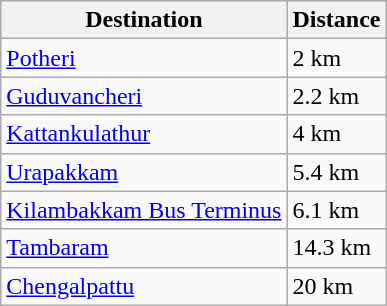<table class="wikitable">
<tr>
<th>Destination</th>
<th>Distance</th>
</tr>
<tr>
<td><a href='#'>Potheri</a></td>
<td>2 km</td>
</tr>
<tr>
<td><a href='#'>Guduvancheri</a></td>
<td>2.2 km</td>
</tr>
<tr>
<td><a href='#'>Kattankulathur</a></td>
<td>4 km</td>
</tr>
<tr>
<td><a href='#'>Urapakkam</a></td>
<td>5.4 km</td>
</tr>
<tr>
<td><a href='#'>Kilambakkam Bus Terminus</a></td>
<td>6.1 km</td>
</tr>
<tr>
<td><a href='#'>Tambaram</a></td>
<td>14.3 km</td>
</tr>
<tr>
<td><a href='#'>Chengalpattu</a></td>
<td>20 km</td>
</tr>
</table>
